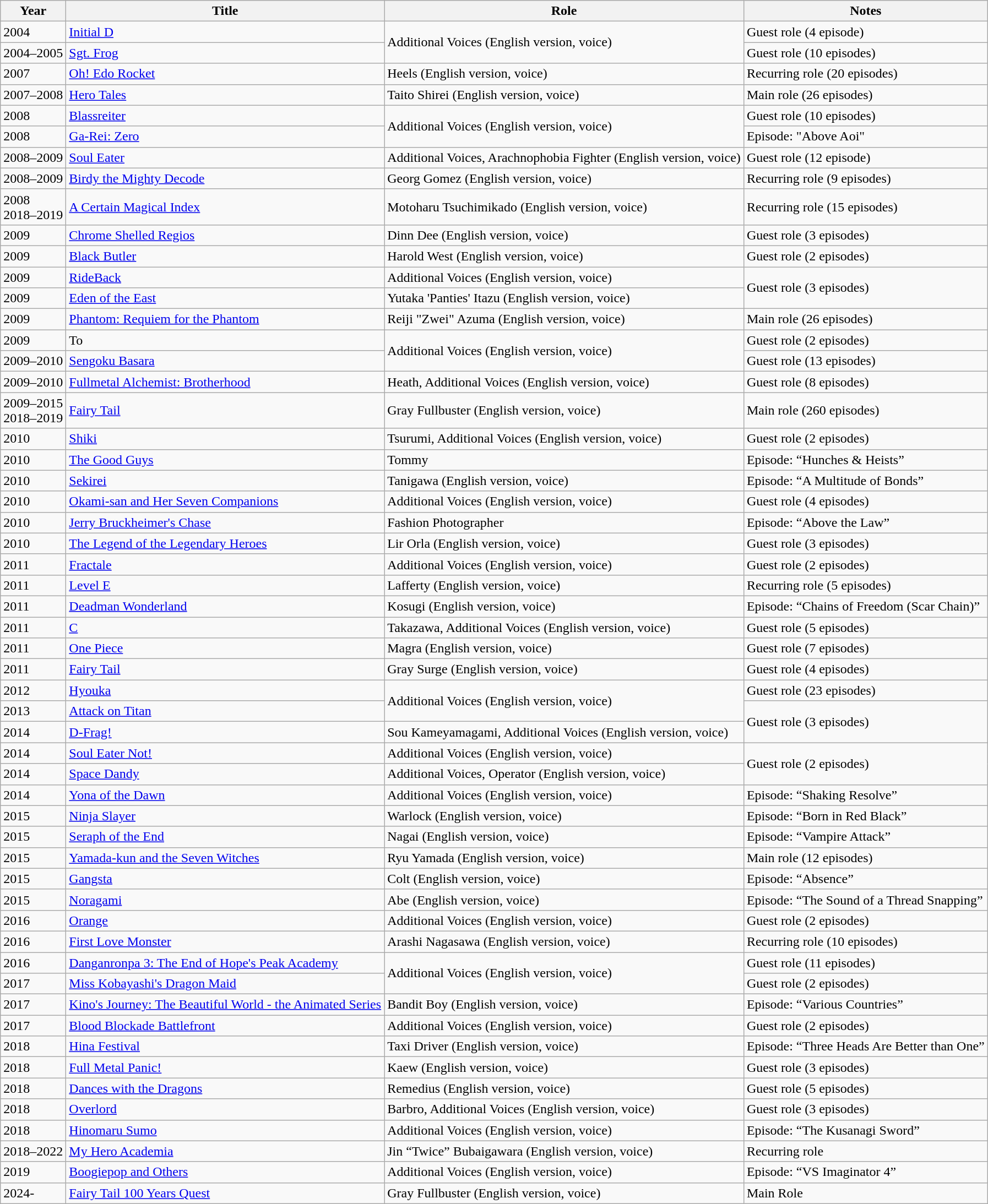<table class="wikitable sortable">
<tr>
<th>Year</th>
<th>Title</th>
<th>Role</th>
<th>Notes</th>
</tr>
<tr>
<td>2004</td>
<td><a href='#'>Initial D</a></td>
<td rowspan=2>Additional Voices (English version, voice)</td>
<td>Guest role (4 episode)</td>
</tr>
<tr>
<td>2004–2005</td>
<td><a href='#'>Sgt. Frog</a></td>
<td>Guest role (10 episodes)</td>
</tr>
<tr>
<td>2007</td>
<td><a href='#'>Oh! Edo Rocket</a></td>
<td>Heels (English version, voice)</td>
<td>Recurring role (20 episodes)</td>
</tr>
<tr>
<td>2007–2008</td>
<td><a href='#'>Hero Tales</a></td>
<td>Taito Shirei (English version, voice)</td>
<td>Main role (26 episodes)</td>
</tr>
<tr>
<td>2008</td>
<td><a href='#'>Blassreiter</a></td>
<td rowspan=2>Additional Voices (English version, voice)</td>
<td>Guest role (10 episodes)</td>
</tr>
<tr>
<td>2008</td>
<td><a href='#'>Ga-Rei: Zero</a></td>
<td>Episode: "Above Aoi"</td>
</tr>
<tr>
<td>2008–2009</td>
<td><a href='#'>Soul Eater</a></td>
<td>Additional Voices, Arachnophobia Fighter (English version, voice)</td>
<td>Guest role (12 episode)</td>
</tr>
<tr>
<td>2008–2009</td>
<td><a href='#'>Birdy the Mighty Decode</a></td>
<td>Georg Gomez (English version, voice)</td>
<td>Recurring role (9 episodes)</td>
</tr>
<tr>
<td>2008 <br> 2018–2019</td>
<td><a href='#'>A Certain Magical Index</a></td>
<td>Motoharu Tsuchimikado (English version, voice)</td>
<td>Recurring role (15 episodes)</td>
</tr>
<tr>
<td>2009</td>
<td><a href='#'>Chrome Shelled Regios</a></td>
<td>Dinn Dee (English version, voice)</td>
<td>Guest role (3 episodes)</td>
</tr>
<tr>
<td>2009</td>
<td><a href='#'>Black Butler</a></td>
<td>Harold West (English version, voice)</td>
<td>Guest role (2 episodes)</td>
</tr>
<tr>
<td>2009</td>
<td><a href='#'>RideBack</a></td>
<td>Additional Voices (English version, voice)</td>
<td rowspan=2>Guest role (3 episodes)</td>
</tr>
<tr>
<td>2009</td>
<td><a href='#'>Eden of the East</a></td>
<td>Yutaka 'Panties' Itazu (English version, voice)</td>
</tr>
<tr>
<td>2009</td>
<td><a href='#'>Phantom: Requiem for the Phantom</a></td>
<td>Reiji "Zwei" Azuma (English version, voice)</td>
<td>Main role (26 episodes)</td>
</tr>
<tr>
<td>2009</td>
<td>To</td>
<td rowspan=2>Additional Voices (English version, voice)</td>
<td>Guest role (2 episodes)</td>
</tr>
<tr>
<td>2009–2010</td>
<td><a href='#'>Sengoku Basara</a></td>
<td>Guest role (13 episodes)</td>
</tr>
<tr>
<td>2009–2010</td>
<td><a href='#'>Fullmetal Alchemist: Brotherhood</a></td>
<td>Heath, Additional Voices (English version, voice)</td>
<td>Guest role (8 episodes)</td>
</tr>
<tr>
<td>2009–2015 <br> 2018–2019</td>
<td><a href='#'>Fairy Tail</a></td>
<td>Gray Fullbuster (English version, voice)</td>
<td>Main role (260 episodes)</td>
</tr>
<tr>
<td>2010</td>
<td><a href='#'>Shiki</a></td>
<td>Tsurumi, Additional Voices (English version, voice)</td>
<td>Guest role (2 episodes)</td>
</tr>
<tr>
<td>2010</td>
<td><a href='#'>The Good Guys</a></td>
<td>Tommy</td>
<td>Episode: “Hunches & Heists”</td>
</tr>
<tr>
<td>2010</td>
<td><a href='#'>Sekirei</a></td>
<td>Tanigawa (English version, voice)</td>
<td>Episode: “A Multitude of Bonds”</td>
</tr>
<tr>
<td>2010</td>
<td><a href='#'>Okami-san and Her Seven Companions</a></td>
<td>Additional Voices (English version, voice)</td>
<td>Guest role (4 episodes)</td>
</tr>
<tr>
<td>2010</td>
<td><a href='#'>Jerry Bruckheimer's Chase</a></td>
<td>Fashion Photographer</td>
<td>Episode: “Above the Law”</td>
</tr>
<tr>
<td>2010</td>
<td><a href='#'>The Legend of the Legendary Heroes</a></td>
<td>Lir Orla (English version, voice)</td>
<td>Guest role (3 episodes)</td>
</tr>
<tr>
<td>2011</td>
<td><a href='#'>Fractale</a></td>
<td>Additional Voices (English version, voice)</td>
<td>Guest role (2 episodes)</td>
</tr>
<tr>
<td>2011</td>
<td><a href='#'>Level E</a></td>
<td>Lafferty (English version, voice)</td>
<td>Recurring role (5 episodes)</td>
</tr>
<tr>
<td>2011</td>
<td><a href='#'>Deadman Wonderland</a></td>
<td>Kosugi (English version, voice)</td>
<td>Episode: “Chains of Freedom (Scar Chain)”</td>
</tr>
<tr>
<td>2011</td>
<td><a href='#'>C</a></td>
<td>Takazawa, Additional Voices (English version, voice)</td>
<td>Guest role (5 episodes)</td>
</tr>
<tr>
<td>2011</td>
<td><a href='#'>One Piece</a></td>
<td>Magra (English version, voice)</td>
<td>Guest role (7 episodes)</td>
</tr>
<tr>
<td>2011</td>
<td><a href='#'>Fairy Tail</a></td>
<td>Gray Surge (English version, voice)</td>
<td>Guest role (4 episodes)</td>
</tr>
<tr>
<td>2012</td>
<td><a href='#'>Hyouka</a></td>
<td rowspan=2>Additional Voices (English version, voice)</td>
<td>Guest role (23 episodes)</td>
</tr>
<tr>
<td>2013</td>
<td><a href='#'>Attack on Titan</a></td>
<td rowspan=2>Guest role (3 episodes)</td>
</tr>
<tr>
<td>2014</td>
<td><a href='#'>D-Frag!</a></td>
<td>Sou Kameyamagami, Additional Voices (English version, voice)</td>
</tr>
<tr>
<td>2014</td>
<td><a href='#'>Soul Eater Not!</a></td>
<td>Additional Voices (English version, voice)</td>
<td rowspan=2>Guest role (2 episodes)</td>
</tr>
<tr>
<td>2014</td>
<td><a href='#'>Space Dandy</a></td>
<td>Additional Voices, Operator (English version, voice)</td>
</tr>
<tr>
<td>2014</td>
<td><a href='#'>Yona of the Dawn</a></td>
<td>Additional Voices (English version, voice)</td>
<td>Episode: “Shaking Resolve”</td>
</tr>
<tr>
<td>2015</td>
<td><a href='#'>Ninja Slayer</a></td>
<td>Warlock (English version, voice)</td>
<td>Episode: “Born in Red Black”</td>
</tr>
<tr>
<td>2015</td>
<td><a href='#'>Seraph of the End</a></td>
<td>Nagai (English version, voice)</td>
<td>Episode: “Vampire Attack”</td>
</tr>
<tr>
<td>2015</td>
<td><a href='#'>Yamada-kun and the Seven Witches</a></td>
<td>Ryu Yamada (English version, voice)</td>
<td>Main role (12 episodes)</td>
</tr>
<tr>
<td>2015</td>
<td><a href='#'>Gangsta</a></td>
<td>Colt (English version, voice)</td>
<td>Episode: “Absence”</td>
</tr>
<tr>
<td>2015</td>
<td><a href='#'>Noragami</a></td>
<td>Abe (English version, voice)</td>
<td>Episode: “The Sound of a Thread Snapping”</td>
</tr>
<tr>
<td>2016</td>
<td><a href='#'>Orange</a></td>
<td>Additional Voices (English version, voice)</td>
<td>Guest role (2 episodes)</td>
</tr>
<tr>
<td>2016</td>
<td><a href='#'>First Love Monster</a></td>
<td>Arashi Nagasawa (English version, voice)</td>
<td>Recurring role (10 episodes)</td>
</tr>
<tr>
<td>2016</td>
<td><a href='#'>Danganronpa 3: The End of Hope's Peak Academy</a></td>
<td rowspan=2>Additional Voices (English version, voice)</td>
<td>Guest role (11 episodes)</td>
</tr>
<tr>
<td>2017</td>
<td><a href='#'>Miss Kobayashi's Dragon Maid</a></td>
<td>Guest role (2 episodes)</td>
</tr>
<tr>
<td>2017</td>
<td><a href='#'>Kino's Journey: The Beautiful World - the Animated Series</a></td>
<td>Bandit Boy (English version, voice)</td>
<td>Episode: “Various Countries”</td>
</tr>
<tr>
<td>2017</td>
<td><a href='#'>Blood Blockade Battlefront</a></td>
<td>Additional Voices (English version, voice)</td>
<td>Guest role (2 episodes)</td>
</tr>
<tr>
<td>2018</td>
<td><a href='#'>Hina Festival</a></td>
<td>Taxi Driver (English version, voice)</td>
<td>Episode: “Three Heads Are Better than One”</td>
</tr>
<tr>
<td>2018</td>
<td><a href='#'>Full Metal Panic!</a></td>
<td>Kaew (English version, voice)</td>
<td>Guest role (3 episodes)</td>
</tr>
<tr>
<td>2018</td>
<td><a href='#'>Dances with the Dragons</a></td>
<td>Remedius (English version, voice)</td>
<td>Guest role (5 episodes)</td>
</tr>
<tr>
<td>2018</td>
<td><a href='#'>Overlord</a></td>
<td>Barbro, Additional Voices (English version, voice)</td>
<td>Guest role (3 episodes)</td>
</tr>
<tr>
<td>2018</td>
<td><a href='#'>Hinomaru Sumo</a></td>
<td>Additional Voices (English version, voice)</td>
<td>Episode: “The Kusanagi Sword”</td>
</tr>
<tr>
<td>2018–2022</td>
<td><a href='#'>My Hero Academia</a></td>
<td>Jin “Twice” Bubaigawara (English version, voice)</td>
<td>Recurring role</td>
</tr>
<tr>
<td>2019</td>
<td><a href='#'>Boogiepop and Others</a></td>
<td>Additional Voices (English version, voice)</td>
<td>Episode: “VS Imaginator 4”</td>
</tr>
<tr>
<td>2024-</td>
<td><a href='#'>Fairy Tail 100 Years Quest</a></td>
<td>Gray Fullbuster (English version, voice)</td>
<td>Main Role</td>
</tr>
</table>
